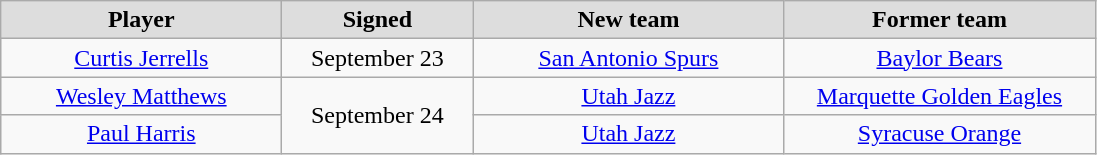<table class="wikitable" style="text-align: center">
<tr align="center" bgcolor="#dddddd">
<td style="width:180px"><strong>Player</strong></td>
<td style="width:120px"><strong>Signed</strong></td>
<td style="width:200px"><strong>New team</strong></td>
<td style="width:200px"><strong>Former team</strong></td>
</tr>
<tr>
<td><a href='#'>Curtis Jerrells</a></td>
<td>September 23</td>
<td><a href='#'>San Antonio Spurs</a></td>
<td><a href='#'>Baylor Bears</a></td>
</tr>
<tr>
<td><a href='#'>Wesley Matthews</a></td>
<td rowspan=2>September 24</td>
<td><a href='#'>Utah Jazz</a></td>
<td><a href='#'>Marquette Golden Eagles</a></td>
</tr>
<tr>
<td><a href='#'>Paul Harris</a></td>
<td><a href='#'>Utah Jazz</a></td>
<td><a href='#'>Syracuse Orange</a></td>
</tr>
</table>
